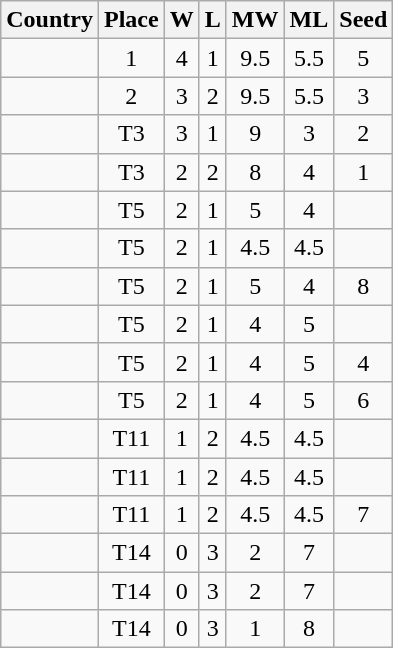<table class="wikitable sortable" style="text-align:center">
<tr>
<th>Country</th>
<th>Place</th>
<th>W</th>
<th>L</th>
<th>MW</th>
<th>ML</th>
<th>Seed</th>
</tr>
<tr>
<td align=left></td>
<td>1</td>
<td>4</td>
<td>1</td>
<td>9.5</td>
<td>5.5</td>
<td>5</td>
</tr>
<tr>
<td align=left></td>
<td>2</td>
<td>3</td>
<td>2</td>
<td>9.5</td>
<td>5.5</td>
<td>3</td>
</tr>
<tr>
<td align=left></td>
<td>T3</td>
<td>3</td>
<td>1</td>
<td>9</td>
<td>3</td>
<td>2</td>
</tr>
<tr>
<td align=left></td>
<td>T3</td>
<td>2</td>
<td>2</td>
<td>8</td>
<td>4</td>
<td>1</td>
</tr>
<tr>
<td align=left></td>
<td>T5</td>
<td>2</td>
<td>1</td>
<td>5</td>
<td>4</td>
<td></td>
</tr>
<tr>
<td align=left></td>
<td>T5</td>
<td>2</td>
<td>1</td>
<td>4.5</td>
<td>4.5</td>
<td></td>
</tr>
<tr>
<td align=left></td>
<td>T5</td>
<td>2</td>
<td>1</td>
<td>5</td>
<td>4</td>
<td>8</td>
</tr>
<tr>
<td align=left></td>
<td>T5</td>
<td>2</td>
<td>1</td>
<td>4</td>
<td>5</td>
<td></td>
</tr>
<tr>
<td align=left></td>
<td>T5</td>
<td>2</td>
<td>1</td>
<td>4</td>
<td>5</td>
<td>4</td>
</tr>
<tr>
<td align=left></td>
<td>T5</td>
<td>2</td>
<td>1</td>
<td>4</td>
<td>5</td>
<td>6</td>
</tr>
<tr>
<td align=left></td>
<td>T11</td>
<td>1</td>
<td>2</td>
<td>4.5</td>
<td>4.5</td>
<td></td>
</tr>
<tr>
<td align=left></td>
<td>T11</td>
<td>1</td>
<td>2</td>
<td>4.5</td>
<td>4.5</td>
<td></td>
</tr>
<tr>
<td align=left></td>
<td>T11</td>
<td>1</td>
<td>2</td>
<td>4.5</td>
<td>4.5</td>
<td>7</td>
</tr>
<tr>
<td align=left></td>
<td>T14</td>
<td>0</td>
<td>3</td>
<td>2</td>
<td>7</td>
<td></td>
</tr>
<tr>
<td align=left></td>
<td>T14</td>
<td>0</td>
<td>3</td>
<td>2</td>
<td>7</td>
<td></td>
</tr>
<tr>
<td align=left></td>
<td>T14</td>
<td>0</td>
<td>3</td>
<td>1</td>
<td>8</td>
<td></td>
</tr>
</table>
